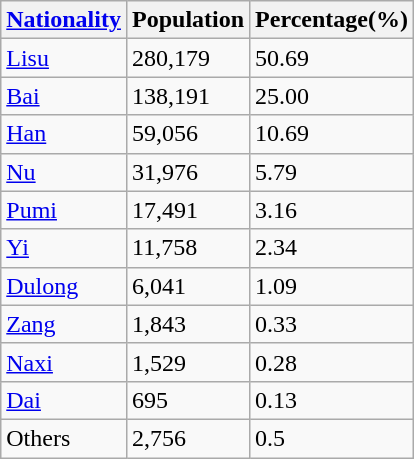<table class="wikitable">
<tr>
<th><a href='#'>Nationality</a></th>
<th>Population</th>
<th>Percentage(%)</th>
</tr>
<tr>
<td><a href='#'>Lisu</a></td>
<td>280,179</td>
<td>50.69</td>
</tr>
<tr>
<td><a href='#'>Bai</a></td>
<td>138,191</td>
<td>25.00</td>
</tr>
<tr>
<td><a href='#'>Han</a></td>
<td>59,056</td>
<td>10.69</td>
</tr>
<tr>
<td><a href='#'>Nu</a></td>
<td>31,976</td>
<td>5.79</td>
</tr>
<tr>
<td><a href='#'>Pumi</a></td>
<td>17,491</td>
<td>3.16</td>
</tr>
<tr>
<td><a href='#'>Yi</a></td>
<td>11,758</td>
<td>2.34</td>
</tr>
<tr>
<td><a href='#'>Dulong</a></td>
<td>6,041</td>
<td>1.09</td>
</tr>
<tr>
<td><a href='#'>Zang</a></td>
<td>1,843</td>
<td>0.33</td>
</tr>
<tr>
<td><a href='#'>Naxi</a></td>
<td>1,529</td>
<td>0.28</td>
</tr>
<tr>
<td><a href='#'>Dai</a></td>
<td>695</td>
<td>0.13</td>
</tr>
<tr>
<td>Others</td>
<td>2,756</td>
<td>0.5</td>
</tr>
</table>
